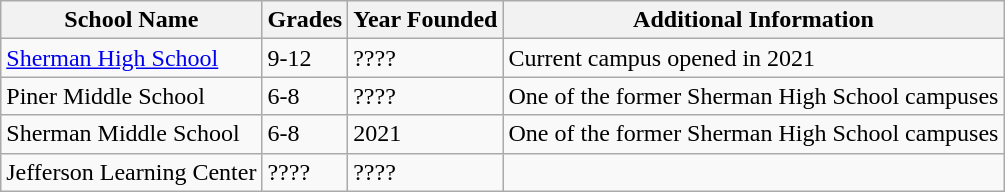<table class="wikitable sortable">
<tr>
<th>School Name</th>
<th>Grades</th>
<th>Year Founded</th>
<th>Additional Information</th>
</tr>
<tr>
<td><a href='#'>Sherman High School</a></td>
<td>9-12</td>
<td>????</td>
<td>Current campus opened in 2021</td>
</tr>
<tr>
<td>Piner Middle School</td>
<td>6-8</td>
<td>????</td>
<td>One of the former Sherman High School campuses</td>
</tr>
<tr>
<td>Sherman Middle School</td>
<td>6-8</td>
<td>2021</td>
<td>One of the former Sherman High School campuses</td>
</tr>
<tr>
<td>Jefferson Learning Center</td>
<td>????</td>
<td>????</td>
<td></td>
</tr>
</table>
